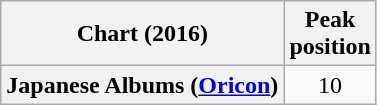<table class="wikitable plainrowheaders" border="1">
<tr>
<th>Chart (2016)</th>
<th>Peak<br>position</th>
</tr>
<tr>
<th scope="row">Japanese Albums (<a href='#'>Oricon</a>)</th>
<td style="text-align:center;">10</td>
</tr>
</table>
